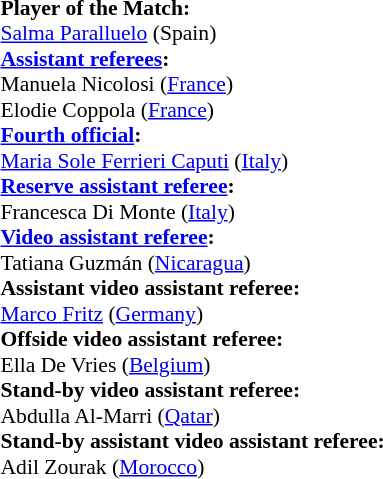<table style="width:100%; font-size:90%;">
<tr>
<td><br><strong>Player of the Match:</strong>
<br><a href='#'>Salma Paralluelo</a> (Spain)<br><strong><a href='#'>Assistant referees</a>:</strong>
<br>Manuela Nicolosi (<a href='#'>France</a>)
<br>Elodie Coppola (<a href='#'>France</a>)
<br><strong><a href='#'>Fourth official</a>:</strong>
<br><a href='#'>Maria Sole Ferrieri Caputi</a> (<a href='#'>Italy</a>)
<br><strong><a href='#'>Reserve assistant referee</a>:</strong>
<br>Francesca Di Monte (<a href='#'>Italy</a>)
<br><strong><a href='#'>Video assistant referee</a>:</strong>
<br>Tatiana Guzmán (<a href='#'>Nicaragua</a>)
<br><strong>Assistant video assistant referee:</strong>
<br><a href='#'>Marco Fritz</a> (<a href='#'>Germany</a>)
<br><strong>Offside video assistant referee:</strong>
<br>Ella De Vries (<a href='#'>Belgium</a>)
<br><strong>Stand-by video assistant referee:</strong>
<br>Abdulla Al-Marri (<a href='#'>Qatar</a>)
<br><strong>Stand-by assistant video assistant referee:</strong>
<br>Adil Zourak (<a href='#'>Morocco</a>)</td>
</tr>
</table>
